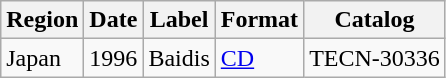<table class="wikitable">
<tr>
<th>Region</th>
<th>Date</th>
<th>Label</th>
<th>Format</th>
<th>Catalog</th>
</tr>
<tr>
<td>Japan</td>
<td>1996</td>
<td>Baidis</td>
<td><a href='#'>CD</a></td>
<td>TECN-30336</td>
</tr>
</table>
